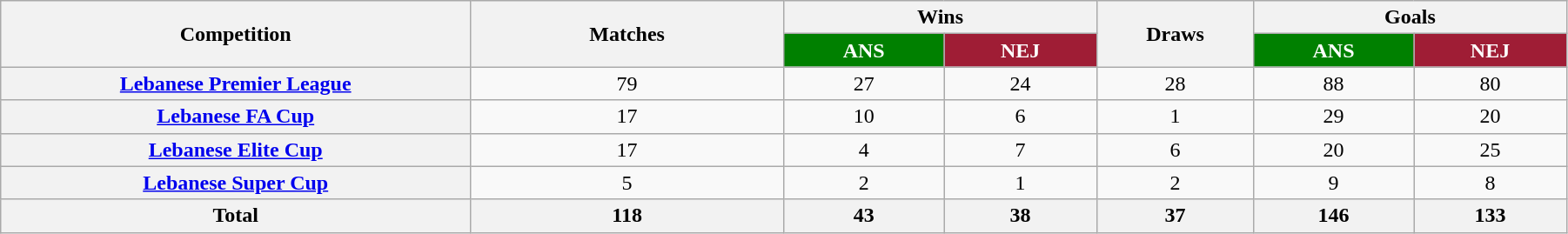<table class="wikitable sortable" style="text-align:center; width:95%;">
<tr>
<th rowspan="2" style="width:15%;">Competition</th>
<th rowspan="2" style="width:10%;">Matches</th>
<th colspan="2" style="width:10%;">Wins</th>
<th rowspan="2" style="width:5%;">Draws</th>
<th colspan="2" style="width:10%;">Goals</th>
</tr>
<tr>
<th style="color:white; background-color:green;">ANS</th>
<th style="color:white; background-color:#9F1D35;">NEJ</th>
<th style="color:white; background-color:green;">ANS</th>
<th style="color:white; background-color:#9F1D35;">NEJ</th>
</tr>
<tr>
<th scope="row"><a href='#'>Lebanese Premier League</a></th>
<td>79</td>
<td>27</td>
<td>24</td>
<td>28</td>
<td>88</td>
<td>80</td>
</tr>
<tr>
<th scope="row"><a href='#'>Lebanese FA Cup</a></th>
<td>17</td>
<td>10</td>
<td>6</td>
<td>1</td>
<td>29</td>
<td>20</td>
</tr>
<tr>
<th scope="row"><a href='#'>Lebanese Elite Cup</a></th>
<td>17</td>
<td>4</td>
<td>7</td>
<td>6</td>
<td>20</td>
<td>25</td>
</tr>
<tr>
<th scope="row"><a href='#'>Lebanese Super Cup</a></th>
<td>5</td>
<td>2</td>
<td>1</td>
<td>2</td>
<td>9</td>
<td>8</td>
</tr>
<tr>
<th scope="row">Total</th>
<th>118</th>
<th>43</th>
<th>38</th>
<th>37</th>
<th>146</th>
<th>133</th>
</tr>
</table>
